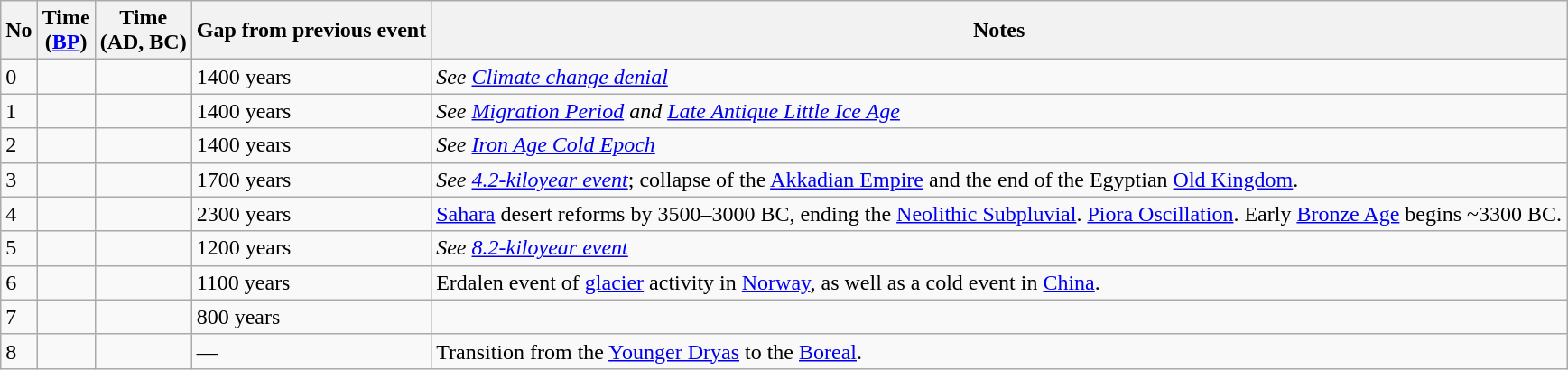<table class="wikitable">
<tr>
<th>No</th>
<th>Time <br>(<a href='#'>BP</a>)</th>
<th>Time <br>(AD, BC)</th>
<th>Gap from previous event</th>
<th>Notes</th>
</tr>
<tr>
<td>0</td>
<td></td>
<td></td>
<td>1400 years</td>
<td><em>See <a href='#'>Climate change denial</a></em></td>
</tr>
<tr>
<td>1</td>
<td></td>
<td></td>
<td>1400 years</td>
<td><em>See <a href='#'>Migration Period</a></em> <em>and <a href='#'>Late Antique Little Ice Age</a></em></td>
</tr>
<tr>
<td>2</td>
<td></td>
<td></td>
<td>1400 years</td>
<td><em>See <a href='#'>Iron Age Cold Epoch</a> </em></td>
</tr>
<tr>
<td>3</td>
<td></td>
<td></td>
<td>1700 years</td>
<td><em>See <a href='#'>4.2-kiloyear event</a></em>; collapse of the <a href='#'>Akkadian Empire</a> and the end of the Egyptian <a href='#'>Old Kingdom</a>.</td>
</tr>
<tr>
<td>4</td>
<td></td>
<td></td>
<td>2300 years</td>
<td><a href='#'>Sahara</a> desert reforms by 3500–3000 BC, ending the <a href='#'>Neolithic Subpluvial</a>. <a href='#'>Piora Oscillation</a>. Early <a href='#'>Bronze Age</a> begins ~3300 BC.</td>
</tr>
<tr>
<td>5</td>
<td></td>
<td></td>
<td>1200 years</td>
<td><em>See <a href='#'>8.2-kiloyear event</a></em></td>
</tr>
<tr>
<td>6</td>
<td></td>
<td></td>
<td>1100 years</td>
<td>Erdalen event of <a href='#'>glacier</a> activity in <a href='#'>Norway</a>, as well as a cold event in <a href='#'>China</a>.</td>
</tr>
<tr>
<td>7</td>
<td></td>
<td></td>
<td>800 years</td>
<td></td>
</tr>
<tr>
<td>8</td>
<td></td>
<td></td>
<td>—</td>
<td>Transition from the <a href='#'>Younger Dryas</a> to the <a href='#'>Boreal</a>.</td>
</tr>
</table>
